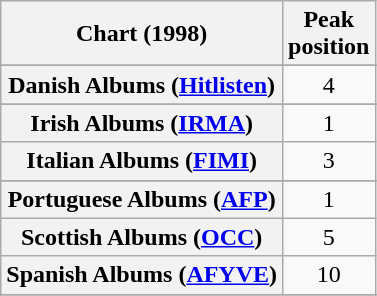<table class="wikitable plainrowheaders sortable">
<tr>
<th scope="col">Chart (1998)</th>
<th scope="col">Peak<br>position</th>
</tr>
<tr>
</tr>
<tr>
</tr>
<tr>
</tr>
<tr>
</tr>
<tr>
</tr>
<tr>
<th scope="row">Danish Albums (<a href='#'>Hitlisten</a>)</th>
<td align="center">4</td>
</tr>
<tr>
</tr>
<tr>
</tr>
<tr>
</tr>
<tr>
</tr>
<tr>
<th scope="row">Irish Albums (<a href='#'>IRMA</a>)</th>
<td align="center">1</td>
</tr>
<tr>
<th scope="row">Italian Albums (<a href='#'>FIMI</a>)</th>
<td align="center">3</td>
</tr>
<tr>
</tr>
<tr>
</tr>
<tr>
<th scope="row">Portuguese Albums (<a href='#'>AFP</a>)</th>
<td align="center">1</td>
</tr>
<tr>
<th scope="row">Scottish Albums (<a href='#'>OCC</a>)</th>
<td align="center">5</td>
</tr>
<tr>
<th scope="row">Spanish Albums (<a href='#'>AFYVE</a>)</th>
<td align="center">10</td>
</tr>
<tr>
</tr>
<tr>
</tr>
<tr>
</tr>
<tr>
</tr>
</table>
